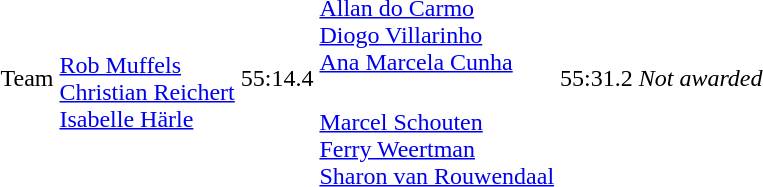<table>
<tr>
<td rowspan=2>Team<br></td>
<td rowspan=2><br><a href='#'>Rob Muffels</a><br><a href='#'>Christian Reichert</a><br><a href='#'>Isabelle Härle</a></td>
<td rowspan=2>55:14.4</td>
<td><br><a href='#'>Allan do Carmo</a><br><a href='#'>Diogo Villarinho</a><br><a href='#'>Ana Marcela Cunha</a></td>
<td rowspan=2>55:31.2</td>
<td rowspan=2  align=center colspan=2><em>Not awarded</em></td>
</tr>
<tr>
<td><br><a href='#'>Marcel Schouten</a><br><a href='#'>Ferry Weertman</a><br><a href='#'>Sharon van Rouwendaal</a></td>
</tr>
</table>
